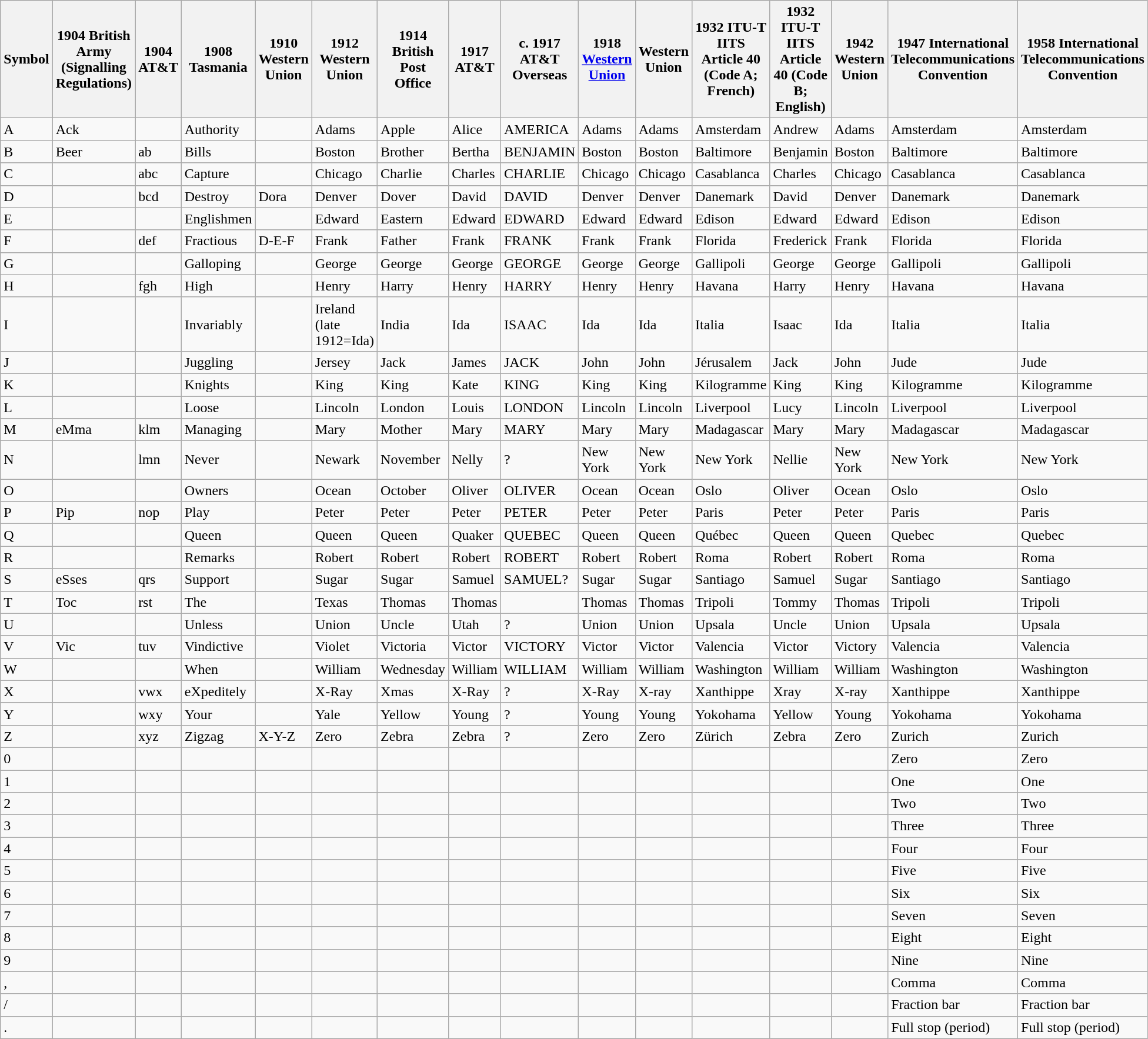<table class="wikitable">
<tr>
<th>Symbol</th>
<th>1904 British Army (Signalling Regulations)</th>
<th>1904 AT&T</th>
<th>1908 Tasmania</th>
<th>1910 Western Union</th>
<th>1912 Western Union</th>
<th>1914 British Post Office</th>
<th>1917 AT&T</th>
<th>c. 1917 AT&T Overseas</th>
<th>1918 <a href='#'>Western Union</a></th>
<th> Western Union</th>
<th>1932 ITU-T IITS Article 40 (Code A; French)</th>
<th>1932 ITU-T IITS Article 40 (Code B; English)</th>
<th>1942 Western Union</th>
<th>1947 International Telecommunications Convention</th>
<th>1958 International Telecommunications Convention</th>
</tr>
<tr>
<td>A</td>
<td>Ack</td>
<td></td>
<td>Authority</td>
<td></td>
<td>Adams</td>
<td>Apple</td>
<td>Alice</td>
<td>AMERICA</td>
<td>Adams</td>
<td>Adams</td>
<td>Amsterdam</td>
<td>Andrew</td>
<td>Adams</td>
<td>Amsterdam</td>
<td>Amsterdam</td>
</tr>
<tr>
<td>B</td>
<td>Beer</td>
<td>ab</td>
<td>Bills</td>
<td></td>
<td>Boston</td>
<td>Brother</td>
<td>Bertha</td>
<td>BENJAMIN</td>
<td>Boston</td>
<td>Boston</td>
<td>Baltimore</td>
<td>Benjamin</td>
<td>Boston</td>
<td>Baltimore</td>
<td>Baltimore</td>
</tr>
<tr>
<td>C</td>
<td></td>
<td>abc</td>
<td>Capture</td>
<td></td>
<td>Chicago</td>
<td>Charlie</td>
<td>Charles</td>
<td>CHARLIE</td>
<td>Chicago</td>
<td>Chicago</td>
<td>Casablanca</td>
<td>Charles</td>
<td>Chicago</td>
<td>Casablanca</td>
<td>Casablanca</td>
</tr>
<tr>
<td>D</td>
<td></td>
<td>bcd</td>
<td>Destroy</td>
<td>Dora</td>
<td>Denver</td>
<td>Dover</td>
<td>David</td>
<td>DAVID</td>
<td>Denver</td>
<td>Denver</td>
<td>Danemark</td>
<td>David</td>
<td>Denver</td>
<td>Danemark</td>
<td>Danemark</td>
</tr>
<tr>
<td>E</td>
<td></td>
<td></td>
<td>Englishmen</td>
<td></td>
<td>Edward</td>
<td>Eastern</td>
<td>Edward</td>
<td>EDWARD</td>
<td>Edward</td>
<td>Edward</td>
<td>Edison</td>
<td>Edward</td>
<td>Edward</td>
<td>Edison</td>
<td>Edison</td>
</tr>
<tr>
<td>F</td>
<td></td>
<td>def</td>
<td>Fractious</td>
<td>D-E-F</td>
<td>Frank</td>
<td>Father</td>
<td>Frank</td>
<td>FRANK</td>
<td>Frank</td>
<td>Frank</td>
<td>Florida</td>
<td>Frederick</td>
<td>Frank</td>
<td>Florida</td>
<td>Florida</td>
</tr>
<tr>
<td>G</td>
<td></td>
<td></td>
<td>Galloping</td>
<td></td>
<td>George</td>
<td>George</td>
<td>George</td>
<td>GEORGE</td>
<td>George</td>
<td>George</td>
<td>Gallipoli</td>
<td>George</td>
<td>George</td>
<td>Gallipoli</td>
<td>Gallipoli</td>
</tr>
<tr>
<td>H</td>
<td></td>
<td>fgh</td>
<td>High</td>
<td></td>
<td>Henry</td>
<td>Harry</td>
<td>Henry</td>
<td>HARRY</td>
<td>Henry</td>
<td>Henry</td>
<td>Havana</td>
<td>Harry</td>
<td>Henry</td>
<td>Havana</td>
<td>Havana</td>
</tr>
<tr>
<td>I</td>
<td></td>
<td></td>
<td>Invariably</td>
<td></td>
<td>Ireland (late 1912=Ida)</td>
<td>India</td>
<td>Ida</td>
<td>ISAAC</td>
<td>Ida</td>
<td>Ida</td>
<td>Italia</td>
<td>Isaac</td>
<td>Ida</td>
<td>Italia</td>
<td>Italia</td>
</tr>
<tr>
<td>J</td>
<td></td>
<td></td>
<td>Juggling</td>
<td></td>
<td>Jersey</td>
<td>Jack</td>
<td>James</td>
<td>JACK</td>
<td>John</td>
<td>John</td>
<td>Jérusalem</td>
<td>Jack</td>
<td>John</td>
<td>Jude</td>
<td>Jude</td>
</tr>
<tr>
<td>K</td>
<td></td>
<td></td>
<td>Knights</td>
<td></td>
<td>King</td>
<td>King</td>
<td>Kate</td>
<td>KING</td>
<td>King</td>
<td>King</td>
<td>Kilogramme</td>
<td>King</td>
<td>King</td>
<td>Kilogramme</td>
<td>Kilogramme</td>
</tr>
<tr>
<td>L</td>
<td></td>
<td></td>
<td>Loose</td>
<td></td>
<td>Lincoln</td>
<td>London</td>
<td>Louis</td>
<td>LONDON</td>
<td>Lincoln</td>
<td>Lincoln</td>
<td>Liverpool</td>
<td>Lucy</td>
<td>Lincoln</td>
<td>Liverpool</td>
<td>Liverpool</td>
</tr>
<tr>
<td>M</td>
<td>eMma</td>
<td>klm</td>
<td>Managing</td>
<td></td>
<td>Mary</td>
<td>Mother</td>
<td>Mary</td>
<td>MARY</td>
<td>Mary</td>
<td>Mary</td>
<td>Madagascar</td>
<td>Mary</td>
<td>Mary</td>
<td>Madagascar</td>
<td>Madagascar</td>
</tr>
<tr>
<td>N</td>
<td></td>
<td>lmn</td>
<td>Never</td>
<td></td>
<td>Newark</td>
<td>November</td>
<td>Nelly</td>
<td>?</td>
<td>New York</td>
<td>New York</td>
<td>New York</td>
<td>Nellie</td>
<td>New York</td>
<td>New York</td>
<td>New York</td>
</tr>
<tr>
<td>O</td>
<td></td>
<td></td>
<td>Owners</td>
<td></td>
<td>Ocean</td>
<td>October</td>
<td>Oliver</td>
<td>OLIVER</td>
<td>Ocean</td>
<td>Ocean</td>
<td>Oslo</td>
<td>Oliver</td>
<td>Ocean</td>
<td>Oslo</td>
<td>Oslo</td>
</tr>
<tr>
<td>P</td>
<td>Pip</td>
<td>nop</td>
<td>Play</td>
<td></td>
<td>Peter</td>
<td>Peter</td>
<td>Peter</td>
<td>PETER</td>
<td>Peter</td>
<td>Peter</td>
<td>Paris</td>
<td>Peter</td>
<td>Peter</td>
<td>Paris</td>
<td>Paris</td>
</tr>
<tr>
<td>Q</td>
<td></td>
<td></td>
<td>Queen</td>
<td></td>
<td>Queen</td>
<td>Queen</td>
<td>Quaker</td>
<td>QUEBEC</td>
<td>Queen</td>
<td>Queen</td>
<td>Québec</td>
<td>Queen</td>
<td>Queen</td>
<td>Quebec</td>
<td>Quebec</td>
</tr>
<tr>
<td>R</td>
<td></td>
<td></td>
<td>Remarks</td>
<td></td>
<td>Robert</td>
<td>Robert</td>
<td>Robert</td>
<td>ROBERT</td>
<td>Robert</td>
<td>Robert</td>
<td>Roma</td>
<td>Robert</td>
<td>Robert</td>
<td>Roma</td>
<td>Roma</td>
</tr>
<tr>
<td>S</td>
<td>eSses</td>
<td>qrs</td>
<td>Support</td>
<td></td>
<td>Sugar</td>
<td>Sugar</td>
<td>Samuel</td>
<td>SAMUEL?</td>
<td>Sugar</td>
<td>Sugar</td>
<td>Santiago</td>
<td>Samuel</td>
<td>Sugar</td>
<td>Santiago</td>
<td>Santiago</td>
</tr>
<tr>
<td>T</td>
<td>Toc</td>
<td>rst</td>
<td>The</td>
<td></td>
<td>Texas</td>
<td>Thomas</td>
<td>Thomas</td>
<td></td>
<td>Thomas</td>
<td>Thomas</td>
<td>Tripoli</td>
<td>Tommy</td>
<td>Thomas</td>
<td>Tripoli</td>
<td>Tripoli</td>
</tr>
<tr>
<td>U</td>
<td></td>
<td></td>
<td>Unless</td>
<td></td>
<td>Union</td>
<td>Uncle</td>
<td>Utah</td>
<td>?</td>
<td>Union</td>
<td>Union</td>
<td>Upsala</td>
<td>Uncle</td>
<td>Union</td>
<td>Upsala</td>
<td>Upsala</td>
</tr>
<tr>
<td>V</td>
<td>Vic</td>
<td>tuv</td>
<td>Vindictive</td>
<td></td>
<td>Violet</td>
<td>Victoria</td>
<td>Victor</td>
<td>VICTORY</td>
<td>Victor</td>
<td>Victor</td>
<td>Valencia</td>
<td>Victor</td>
<td>Victory</td>
<td>Valencia</td>
<td>Valencia</td>
</tr>
<tr>
<td>W</td>
<td></td>
<td></td>
<td>When</td>
<td></td>
<td>William</td>
<td>Wednesday</td>
<td>William</td>
<td>WILLIAM</td>
<td>William</td>
<td>William</td>
<td>Washington</td>
<td>William</td>
<td>William</td>
<td>Washington</td>
<td>Washington</td>
</tr>
<tr>
<td>X</td>
<td></td>
<td>vwx</td>
<td>eXpeditely</td>
<td></td>
<td>X-Ray</td>
<td>Xmas</td>
<td>X-Ray</td>
<td>?</td>
<td>X-Ray</td>
<td>X-ray</td>
<td>Xanthippe</td>
<td>Xray</td>
<td>X-ray</td>
<td>Xanthippe</td>
<td>Xanthippe</td>
</tr>
<tr>
<td>Y</td>
<td></td>
<td>wxy</td>
<td>Your</td>
<td></td>
<td>Yale</td>
<td>Yellow</td>
<td>Young</td>
<td>?</td>
<td>Young</td>
<td>Young</td>
<td>Yokohama</td>
<td>Yellow</td>
<td>Young</td>
<td>Yokohama</td>
<td>Yokohama</td>
</tr>
<tr>
<td>Z</td>
<td></td>
<td>xyz</td>
<td>Zigzag</td>
<td>X-Y-Z</td>
<td>Zero</td>
<td>Zebra</td>
<td>Zebra</td>
<td>?</td>
<td>Zero</td>
<td>Zero</td>
<td>Zürich</td>
<td>Zebra</td>
<td>Zero</td>
<td>Zurich</td>
<td>Zurich</td>
</tr>
<tr>
<td>0</td>
<td></td>
<td></td>
<td></td>
<td></td>
<td></td>
<td></td>
<td></td>
<td></td>
<td></td>
<td></td>
<td></td>
<td></td>
<td></td>
<td>Zero</td>
<td>Zero</td>
</tr>
<tr>
<td>1</td>
<td></td>
<td></td>
<td></td>
<td></td>
<td></td>
<td></td>
<td></td>
<td></td>
<td></td>
<td></td>
<td></td>
<td></td>
<td></td>
<td>One</td>
<td>One</td>
</tr>
<tr>
<td>2</td>
<td></td>
<td></td>
<td></td>
<td></td>
<td></td>
<td></td>
<td></td>
<td></td>
<td></td>
<td></td>
<td></td>
<td></td>
<td></td>
<td>Two</td>
<td>Two</td>
</tr>
<tr>
<td>3</td>
<td></td>
<td></td>
<td></td>
<td></td>
<td></td>
<td></td>
<td></td>
<td></td>
<td></td>
<td></td>
<td></td>
<td></td>
<td></td>
<td>Three</td>
<td>Three</td>
</tr>
<tr>
<td>4</td>
<td></td>
<td></td>
<td></td>
<td></td>
<td></td>
<td></td>
<td></td>
<td></td>
<td></td>
<td></td>
<td></td>
<td></td>
<td></td>
<td>Four</td>
<td>Four</td>
</tr>
<tr>
<td>5</td>
<td></td>
<td></td>
<td></td>
<td></td>
<td></td>
<td></td>
<td></td>
<td></td>
<td></td>
<td></td>
<td></td>
<td></td>
<td></td>
<td>Five</td>
<td>Five</td>
</tr>
<tr>
<td>6</td>
<td></td>
<td></td>
<td></td>
<td></td>
<td></td>
<td></td>
<td></td>
<td></td>
<td></td>
<td></td>
<td></td>
<td></td>
<td></td>
<td>Six</td>
<td>Six</td>
</tr>
<tr>
<td>7</td>
<td></td>
<td></td>
<td></td>
<td></td>
<td></td>
<td></td>
<td></td>
<td></td>
<td></td>
<td></td>
<td></td>
<td></td>
<td></td>
<td>Seven</td>
<td>Seven</td>
</tr>
<tr>
<td>8</td>
<td></td>
<td></td>
<td></td>
<td></td>
<td></td>
<td></td>
<td></td>
<td></td>
<td></td>
<td></td>
<td></td>
<td></td>
<td></td>
<td>Eight</td>
<td>Eight</td>
</tr>
<tr>
<td>9</td>
<td></td>
<td></td>
<td></td>
<td></td>
<td></td>
<td></td>
<td></td>
<td></td>
<td></td>
<td></td>
<td></td>
<td></td>
<td></td>
<td>Nine</td>
<td>Nine</td>
</tr>
<tr>
<td>,</td>
<td></td>
<td></td>
<td></td>
<td></td>
<td></td>
<td></td>
<td></td>
<td></td>
<td></td>
<td></td>
<td></td>
<td></td>
<td></td>
<td>Comma</td>
<td>Comma</td>
</tr>
<tr>
<td>/</td>
<td></td>
<td></td>
<td></td>
<td></td>
<td></td>
<td></td>
<td></td>
<td></td>
<td></td>
<td></td>
<td></td>
<td></td>
<td></td>
<td>Fraction bar</td>
<td>Fraction bar</td>
</tr>
<tr>
<td>.</td>
<td></td>
<td></td>
<td></td>
<td></td>
<td></td>
<td></td>
<td></td>
<td></td>
<td></td>
<td></td>
<td></td>
<td></td>
<td></td>
<td>Full stop (period)</td>
<td>Full stop (period)</td>
</tr>
</table>
